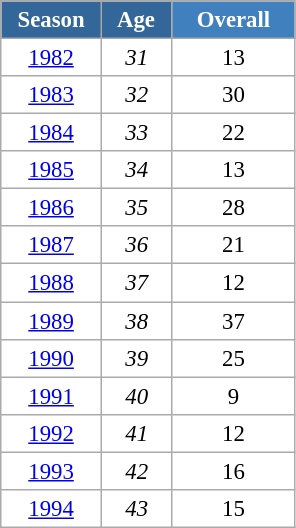<table class="wikitable" style="font-size:95%; text-align:center; border:grey solid 1px; border-collapse:collapse; background:#ffffff;">
<tr>
<th style="background-color:#369; color:white; width:60px;"> Season </th>
<th style="background-color:#369; color:white; width:40px;"> Age </th>
<th style="background-color:#4180be; color:white; width:75px;">Overall</th>
</tr>
<tr>
<td><a href='#'>1982</a></td>
<td><em>31</em></td>
<td>13</td>
</tr>
<tr>
<td><a href='#'>1983</a></td>
<td><em>32</em></td>
<td>30</td>
</tr>
<tr>
<td><a href='#'>1984</a></td>
<td><em>33</em></td>
<td>22</td>
</tr>
<tr>
<td><a href='#'>1985</a></td>
<td><em>34</em></td>
<td>13</td>
</tr>
<tr>
<td><a href='#'>1986</a></td>
<td><em>35</em></td>
<td>28</td>
</tr>
<tr>
<td><a href='#'>1987</a></td>
<td><em>36</em></td>
<td>21</td>
</tr>
<tr>
<td><a href='#'>1988</a></td>
<td><em>37</em></td>
<td>12</td>
</tr>
<tr>
<td><a href='#'>1989</a></td>
<td><em>38</em></td>
<td>37</td>
</tr>
<tr>
<td><a href='#'>1990</a></td>
<td><em>39</em></td>
<td>25</td>
</tr>
<tr>
<td><a href='#'>1991</a></td>
<td><em>40</em></td>
<td>9</td>
</tr>
<tr>
<td><a href='#'>1992</a></td>
<td><em>41</em></td>
<td>12</td>
</tr>
<tr>
<td><a href='#'>1993</a></td>
<td><em>42</em></td>
<td>16</td>
</tr>
<tr>
<td><a href='#'>1994</a></td>
<td><em>43</em></td>
<td>15</td>
</tr>
</table>
